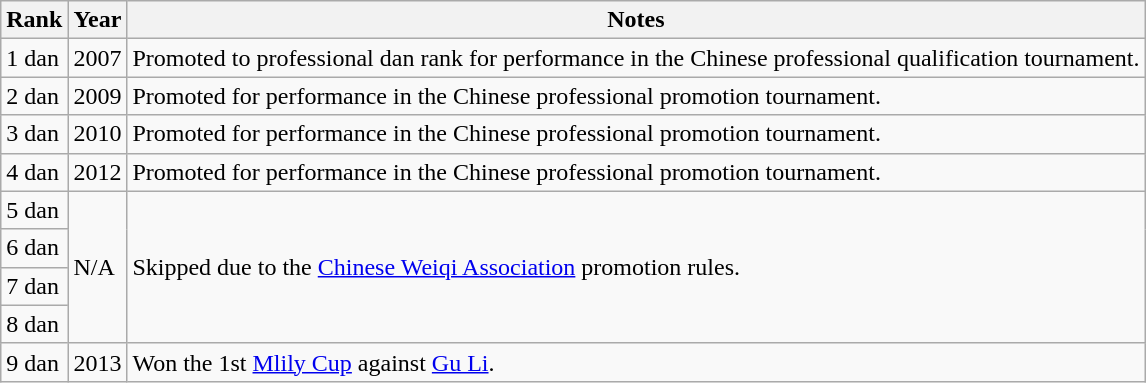<table class="wikitable">
<tr>
<th>Rank</th>
<th>Year</th>
<th>Notes</th>
</tr>
<tr>
<td>1 dan</td>
<td>2007</td>
<td>Promoted to professional dan rank for performance in the Chinese professional qualification tournament.</td>
</tr>
<tr>
<td>2 dan</td>
<td>2009</td>
<td>Promoted for performance in the Chinese professional promotion tournament.</td>
</tr>
<tr>
<td>3 dan</td>
<td>2010</td>
<td>Promoted for performance in the Chinese professional promotion tournament.</td>
</tr>
<tr>
<td>4 dan</td>
<td>2012</td>
<td>Promoted for performance in the Chinese professional promotion tournament.</td>
</tr>
<tr>
<td>5 dan</td>
<td rowspan="4">N/A</td>
<td rowspan="4">Skipped due to the <a href='#'>Chinese Weiqi Association</a> promotion rules.</td>
</tr>
<tr>
<td>6 dan</td>
</tr>
<tr>
<td>7 dan</td>
</tr>
<tr>
<td>8 dan</td>
</tr>
<tr>
<td>9 dan</td>
<td>2013</td>
<td>Won the 1st <a href='#'>Mlily Cup</a> against <a href='#'>Gu Li</a>.</td>
</tr>
</table>
